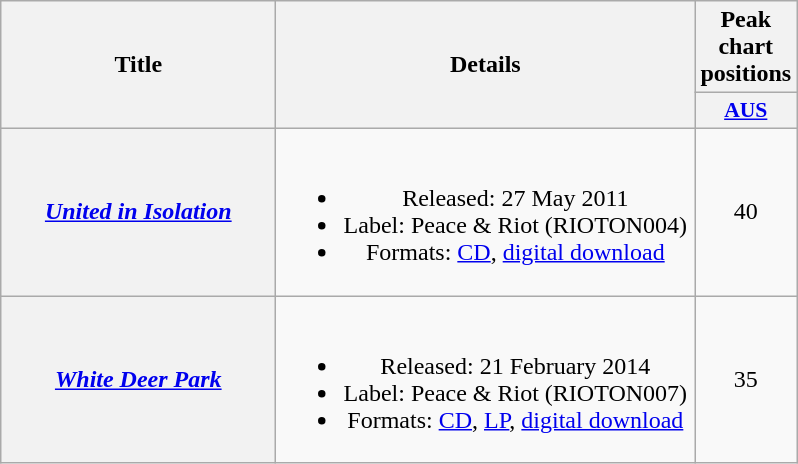<table class="wikitable plainrowheaders" style="text-align:center;" border="1">
<tr>
<th scope="col" rowspan="2" style="width:11em;">Title</th>
<th scope="col" rowspan="2" style="width:17em;">Details</th>
<th scope="col" colspan="1">Peak chart positions</th>
</tr>
<tr>
<th scope="col" style="width:3em;font-size:90%;"><a href='#'>AUS</a><br></th>
</tr>
<tr>
<th scope="row"><em><a href='#'>United in Isolation</a></em></th>
<td><br><ul><li>Released: 27 May 2011</li><li>Label: Peace & Riot (RIOTON004)</li><li>Formats: <a href='#'>CD</a>, <a href='#'>digital download</a></li></ul></td>
<td>40</td>
</tr>
<tr>
<th scope="row"><em><a href='#'>White Deer Park</a></em></th>
<td><br><ul><li>Released: 21 February 2014</li><li>Label: Peace & Riot (RIOTON007)</li><li>Formats: <a href='#'>CD</a>, <a href='#'>LP</a>, <a href='#'>digital download</a></li></ul></td>
<td>35</td>
</tr>
</table>
